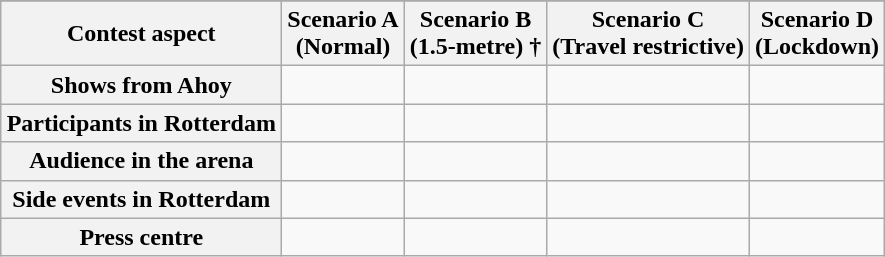<table class="wikitable plainrowheaders" style="text-align:left;">
<tr>
</tr>
<tr>
<th scope="col" width="180">Contest aspect</th>
<th scope="col">Scenario A<br>(Normal)</th>
<th scope="col">Scenario B<br>(1.5-metre) †</th>
<th scope="col">Scenario C<br>(Travel restrictive)</th>
<th scope="col">Scenario D<br>(Lockdown)</th>
</tr>
<tr>
<th scope="row">Shows from Ahoy</th>
<td></td>
<td></td>
<td></td>
<td></td>
</tr>
<tr>
<th scope="row">Participants in Rotterdam</th>
<td></td>
<td></td>
<td></td>
<td></td>
</tr>
<tr>
<th scope="row">Audience in the arena</th>
<td></td>
<td></td>
<td></td>
<td></td>
</tr>
<tr>
<th scope="row">Side events in Rotterdam</th>
<td></td>
<td></td>
<td></td>
<td></td>
</tr>
<tr>
<th scope="row">Press centre</th>
<td></td>
<td></td>
<td></td>
<td></td>
</tr>
</table>
